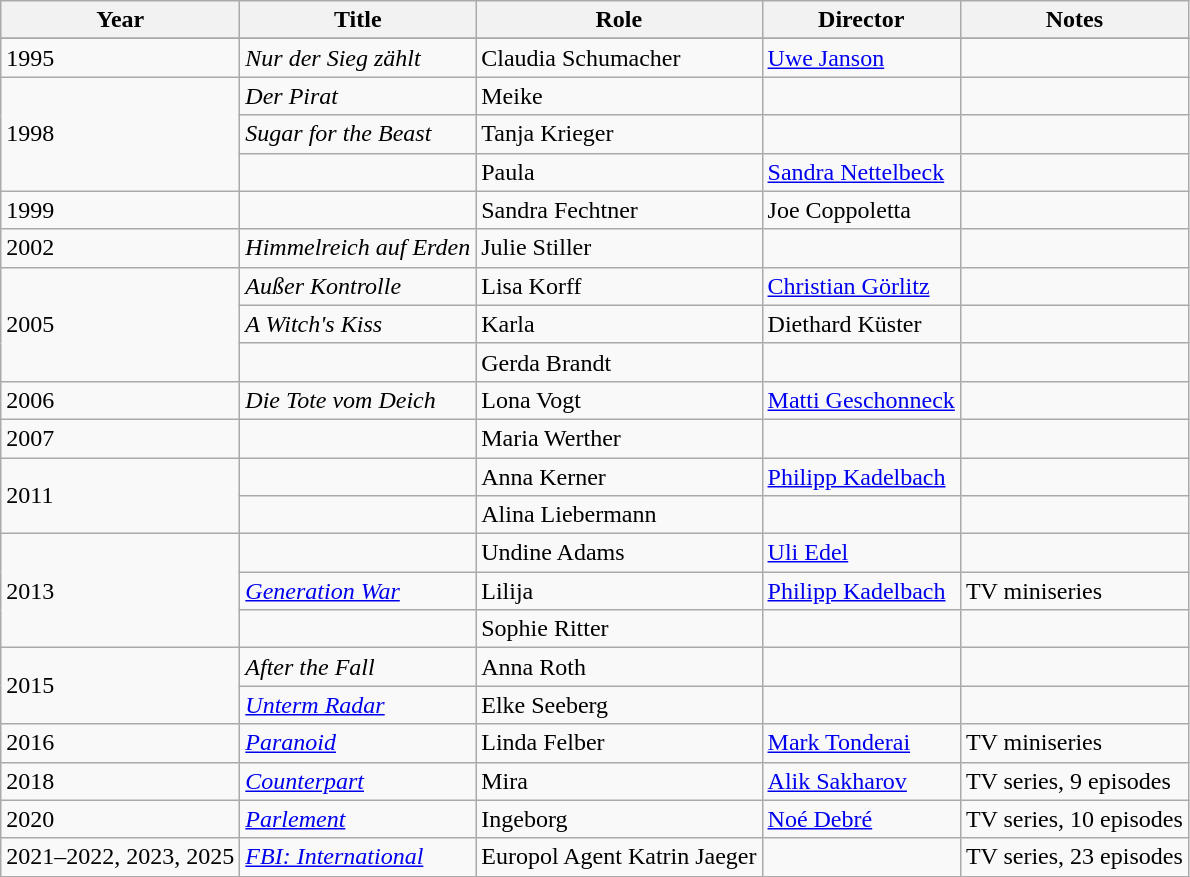<table class="wikitable sortable">
<tr>
<th>Year</th>
<th>Title</th>
<th>Role</th>
<th>Director</th>
<th class="unsortable">Notes</th>
</tr>
<tr>
</tr>
<tr>
<td>1995</td>
<td><em>Nur der Sieg zählt</em></td>
<td>Claudia Schumacher</td>
<td><a href='#'>Uwe Janson</a></td>
<td></td>
</tr>
<tr>
<td rowspan=3>1998</td>
<td><em>Der Pirat</em></td>
<td>Meike</td>
<td></td>
<td></td>
</tr>
<tr>
<td><em>Sugar for the Beast</em></td>
<td>Tanja Krieger</td>
<td></td>
<td></td>
</tr>
<tr>
<td><em></em></td>
<td>Paula</td>
<td><a href='#'>Sandra Nettelbeck</a></td>
<td></td>
</tr>
<tr>
<td>1999</td>
<td><em></em></td>
<td>Sandra Fechtner</td>
<td>Joe Coppoletta</td>
<td></td>
</tr>
<tr>
<td>2002</td>
<td><em>Himmelreich auf Erden</em></td>
<td>Julie Stiller</td>
<td></td>
<td></td>
</tr>
<tr>
<td rowspan=3>2005</td>
<td><em>Außer Kontrolle</em></td>
<td>Lisa Korff</td>
<td><a href='#'>Christian Görlitz</a></td>
<td></td>
</tr>
<tr>
<td><em>A Witch's Kiss</em></td>
<td>Karla</td>
<td>Diethard Küster</td>
<td></td>
</tr>
<tr>
<td><em></em></td>
<td>Gerda Brandt</td>
<td></td>
<td></td>
</tr>
<tr>
<td>2006</td>
<td><em>Die Tote vom Deich</em></td>
<td>Lona Vogt</td>
<td><a href='#'>Matti Geschonneck</a></td>
<td></td>
</tr>
<tr>
<td>2007</td>
<td><em></em></td>
<td>Maria Werther</td>
<td></td>
<td></td>
</tr>
<tr>
<td rowspan=2>2011</td>
<td><em></em></td>
<td>Anna Kerner</td>
<td><a href='#'>Philipp Kadelbach</a></td>
<td></td>
</tr>
<tr>
<td><em></em></td>
<td>Alina Liebermann</td>
<td></td>
<td></td>
</tr>
<tr>
<td rowspan=3>2013</td>
<td><em></em></td>
<td>Undine Adams</td>
<td><a href='#'>Uli Edel</a></td>
<td></td>
</tr>
<tr>
<td><em><a href='#'>Generation War</a></em></td>
<td>Lilija</td>
<td><a href='#'>Philipp Kadelbach</a></td>
<td>TV miniseries</td>
</tr>
<tr>
<td><em></em></td>
<td>Sophie Ritter</td>
<td></td>
<td></td>
</tr>
<tr>
<td rowspan=2>2015</td>
<td><em>After the Fall</em></td>
<td>Anna Roth</td>
<td></td>
<td></td>
</tr>
<tr>
<td><em><a href='#'>Unterm Radar</a></em></td>
<td>Elke Seeberg</td>
<td></td>
<td></td>
</tr>
<tr>
<td>2016</td>
<td><em><a href='#'>Paranoid</a></em></td>
<td>Linda Felber</td>
<td><a href='#'>Mark Tonderai</a></td>
<td>TV miniseries</td>
</tr>
<tr>
<td>2018</td>
<td><em><a href='#'>Counterpart</a></em></td>
<td>Mira</td>
<td><a href='#'>Alik Sakharov</a></td>
<td>TV series, 9 episodes</td>
</tr>
<tr>
<td>2020</td>
<td><em><a href='#'>Parlement</a></em></td>
<td>Ingeborg</td>
<td><a href='#'>Noé Debré</a></td>
<td>TV series, 10 episodes</td>
</tr>
<tr>
<td>2021–2022, 2023, 2025</td>
<td><em><a href='#'>FBI: International</a></em></td>
<td>Europol Agent Katrin Jaeger</td>
<td></td>
<td>TV series, 23 episodes</td>
</tr>
</table>
